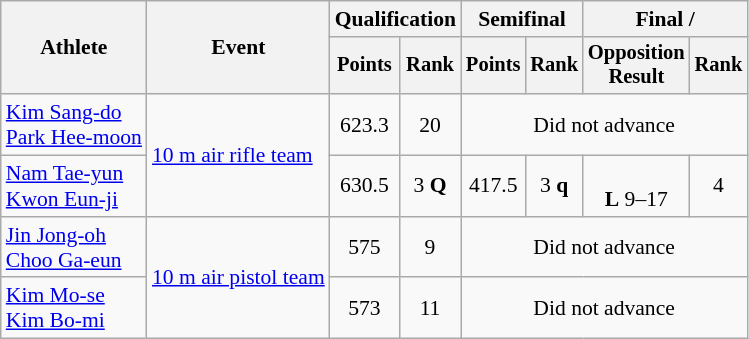<table class="wikitable" style="font-size:90%; text-align:center">
<tr>
<th rowspan="2">Athlete</th>
<th rowspan="2">Event</th>
<th colspan="2">Qualification</th>
<th colspan="2">Semifinal</th>
<th colspan="2">Final / </th>
</tr>
<tr style="font-size:95%">
<th>Points</th>
<th>Rank</th>
<th>Points</th>
<th>Rank</th>
<th>Opposition<br>Result</th>
<th>Rank</th>
</tr>
<tr>
<td style="text-align:left"><a href='#'>Kim Sang-do</a><br><a href='#'>Park Hee-moon</a></td>
<td rowspan="2" style="text-align:left"><a href='#'>10 m air rifle team</a></td>
<td>623.3</td>
<td>20</td>
<td colspan="4">Did not advance</td>
</tr>
<tr>
<td style="text-align:left"><a href='#'>Nam Tae-yun</a><br><a href='#'>Kwon Eun-ji</a></td>
<td>630.5</td>
<td>3 <strong>Q</strong></td>
<td>417.5</td>
<td>3 <strong>q</strong></td>
<td><br><strong>L</strong> 9–17</td>
<td>4</td>
</tr>
<tr>
<td style="text-align:left"><a href='#'>Jin Jong-oh</a><br><a href='#'>Choo Ga-eun</a></td>
<td rowspan="2" style="text-align:left"><a href='#'>10 m air pistol team</a></td>
<td>575</td>
<td>9</td>
<td colspan="4">Did not advance</td>
</tr>
<tr>
<td style="text-align:left"><a href='#'>Kim Mo-se</a><br><a href='#'>Kim Bo-mi</a></td>
<td>573</td>
<td>11</td>
<td colspan="4">Did not advance</td>
</tr>
</table>
